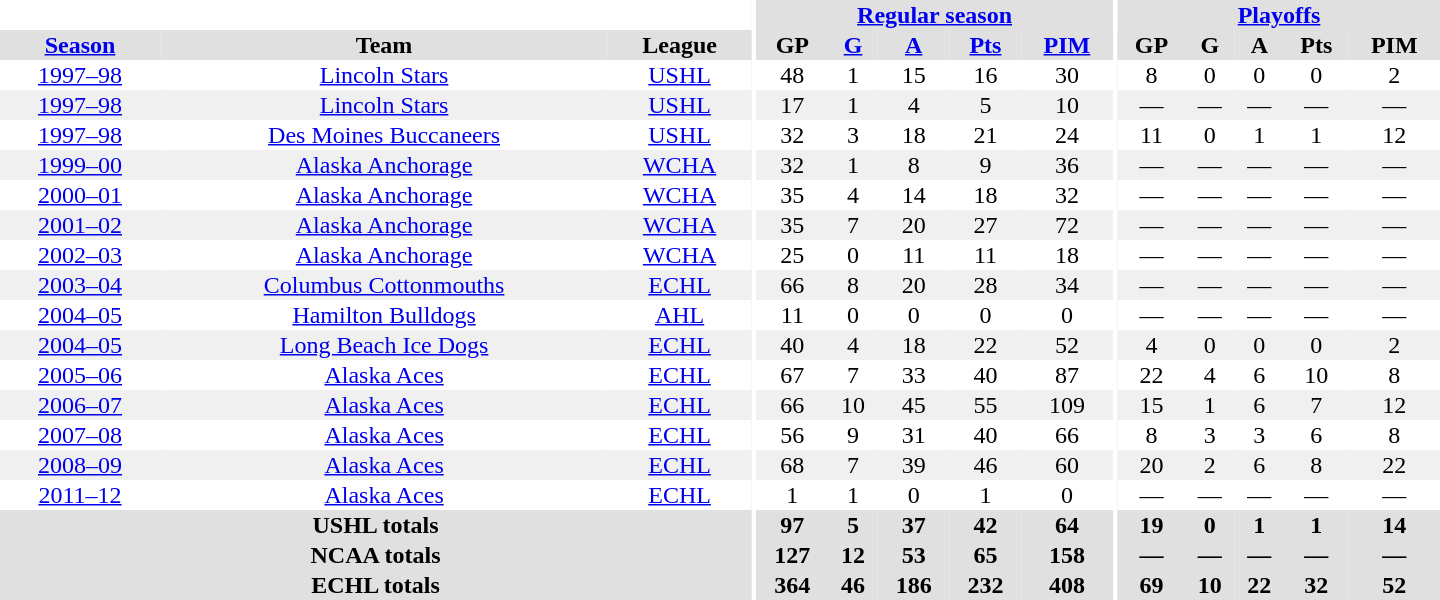<table border="0" cellpadding="1" cellspacing="0" style="text-align:center; width:60em">
<tr bgcolor="#e0e0e0">
<th colspan="3" bgcolor="#ffffff"></th>
<th rowspan="100" bgcolor="#ffffff"></th>
<th colspan="5"><a href='#'>Regular season</a></th>
<th rowspan="100" bgcolor="#ffffff"></th>
<th colspan="5"><a href='#'>Playoffs</a></th>
</tr>
<tr bgcolor="#e0e0e0">
<th><a href='#'>Season</a></th>
<th>Team</th>
<th>League</th>
<th>GP</th>
<th><a href='#'>G</a></th>
<th><a href='#'>A</a></th>
<th><a href='#'>Pts</a></th>
<th><a href='#'>PIM</a></th>
<th>GP</th>
<th>G</th>
<th>A</th>
<th>Pts</th>
<th>PIM</th>
</tr>
<tr>
<td><a href='#'>1997–98</a></td>
<td><a href='#'>Lincoln Stars</a></td>
<td><a href='#'>USHL</a></td>
<td>48</td>
<td>1</td>
<td>15</td>
<td>16</td>
<td>30</td>
<td>8</td>
<td>0</td>
<td>0</td>
<td>0</td>
<td>2</td>
</tr>
<tr bgcolor="#f0f0f0">
<td><a href='#'>1997–98</a></td>
<td><a href='#'>Lincoln Stars</a></td>
<td><a href='#'>USHL</a></td>
<td>17</td>
<td>1</td>
<td>4</td>
<td>5</td>
<td>10</td>
<td>—</td>
<td>—</td>
<td>—</td>
<td>—</td>
<td>—</td>
</tr>
<tr>
<td><a href='#'>1997–98</a></td>
<td><a href='#'>Des Moines Buccaneers</a></td>
<td><a href='#'>USHL</a></td>
<td>32</td>
<td>3</td>
<td>18</td>
<td>21</td>
<td>24</td>
<td>11</td>
<td>0</td>
<td>1</td>
<td>1</td>
<td>12</td>
</tr>
<tr bgcolor="#f0f0f0">
<td><a href='#'>1999–00</a></td>
<td><a href='#'>Alaska Anchorage</a></td>
<td><a href='#'>WCHA</a></td>
<td>32</td>
<td>1</td>
<td>8</td>
<td>9</td>
<td>36</td>
<td>—</td>
<td>—</td>
<td>—</td>
<td>—</td>
<td>—</td>
</tr>
<tr>
<td><a href='#'>2000–01</a></td>
<td><a href='#'>Alaska Anchorage</a></td>
<td><a href='#'>WCHA</a></td>
<td>35</td>
<td>4</td>
<td>14</td>
<td>18</td>
<td>32</td>
<td>—</td>
<td>—</td>
<td>—</td>
<td>—</td>
<td>—</td>
</tr>
<tr bgcolor="#f0f0f0">
<td><a href='#'>2001–02</a></td>
<td><a href='#'>Alaska Anchorage</a></td>
<td><a href='#'>WCHA</a></td>
<td>35</td>
<td>7</td>
<td>20</td>
<td>27</td>
<td>72</td>
<td>—</td>
<td>—</td>
<td>—</td>
<td>—</td>
<td>—</td>
</tr>
<tr>
<td><a href='#'>2002–03</a></td>
<td><a href='#'>Alaska Anchorage</a></td>
<td><a href='#'>WCHA</a></td>
<td>25</td>
<td>0</td>
<td>11</td>
<td>11</td>
<td>18</td>
<td>—</td>
<td>—</td>
<td>—</td>
<td>—</td>
<td>—</td>
</tr>
<tr bgcolor="#f0f0f0">
<td><a href='#'>2003–04</a></td>
<td><a href='#'>Columbus Cottonmouths</a></td>
<td><a href='#'>ECHL</a></td>
<td>66</td>
<td>8</td>
<td>20</td>
<td>28</td>
<td>34</td>
<td>—</td>
<td>—</td>
<td>—</td>
<td>—</td>
<td>—</td>
</tr>
<tr>
<td><a href='#'>2004–05</a></td>
<td><a href='#'>Hamilton Bulldogs</a></td>
<td><a href='#'>AHL</a></td>
<td>11</td>
<td>0</td>
<td>0</td>
<td>0</td>
<td>0</td>
<td>—</td>
<td>—</td>
<td>—</td>
<td>—</td>
<td>—</td>
</tr>
<tr bgcolor="#f0f0f0">
<td><a href='#'>2004–05</a></td>
<td><a href='#'>Long Beach Ice Dogs</a></td>
<td><a href='#'>ECHL</a></td>
<td>40</td>
<td>4</td>
<td>18</td>
<td>22</td>
<td>52</td>
<td>4</td>
<td>0</td>
<td>0</td>
<td>0</td>
<td>2</td>
</tr>
<tr>
<td><a href='#'>2005–06</a></td>
<td><a href='#'>Alaska Aces</a></td>
<td><a href='#'>ECHL</a></td>
<td>67</td>
<td>7</td>
<td>33</td>
<td>40</td>
<td>87</td>
<td>22</td>
<td>4</td>
<td>6</td>
<td>10</td>
<td>8</td>
</tr>
<tr bgcolor="#f0f0f0">
<td><a href='#'>2006–07</a></td>
<td><a href='#'>Alaska Aces</a></td>
<td><a href='#'>ECHL</a></td>
<td>66</td>
<td>10</td>
<td>45</td>
<td>55</td>
<td>109</td>
<td>15</td>
<td>1</td>
<td>6</td>
<td>7</td>
<td>12</td>
</tr>
<tr>
<td><a href='#'>2007–08</a></td>
<td><a href='#'>Alaska Aces</a></td>
<td><a href='#'>ECHL</a></td>
<td>56</td>
<td>9</td>
<td>31</td>
<td>40</td>
<td>66</td>
<td>8</td>
<td>3</td>
<td>3</td>
<td>6</td>
<td>8</td>
</tr>
<tr bgcolor="#f0f0f0">
<td><a href='#'>2008–09</a></td>
<td><a href='#'>Alaska Aces</a></td>
<td><a href='#'>ECHL</a></td>
<td>68</td>
<td>7</td>
<td>39</td>
<td>46</td>
<td>60</td>
<td>20</td>
<td>2</td>
<td>6</td>
<td>8</td>
<td>22</td>
</tr>
<tr>
<td><a href='#'>2011–12</a></td>
<td><a href='#'>Alaska Aces</a></td>
<td><a href='#'>ECHL</a></td>
<td>1</td>
<td>1</td>
<td>0</td>
<td>1</td>
<td>0</td>
<td>—</td>
<td>—</td>
<td>—</td>
<td>—</td>
<td>—</td>
</tr>
<tr bgcolor="#e0e0e0">
<th colspan="3">USHL totals</th>
<th>97</th>
<th>5</th>
<th>37</th>
<th>42</th>
<th>64</th>
<th>19</th>
<th>0</th>
<th>1</th>
<th>1</th>
<th>14</th>
</tr>
<tr bgcolor="#e0e0e0">
<th colspan="3">NCAA totals</th>
<th>127</th>
<th>12</th>
<th>53</th>
<th>65</th>
<th>158</th>
<th>—</th>
<th>—</th>
<th>—</th>
<th>—</th>
<th>—</th>
</tr>
<tr bgcolor="#e0e0e0">
<th colspan="3">ECHL totals</th>
<th>364</th>
<th>46</th>
<th>186</th>
<th>232</th>
<th>408</th>
<th>69</th>
<th>10</th>
<th>22</th>
<th>32</th>
<th>52</th>
</tr>
</table>
